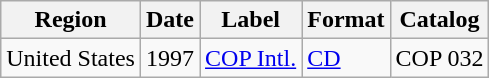<table class="wikitable">
<tr>
<th>Region</th>
<th>Date</th>
<th>Label</th>
<th>Format</th>
<th>Catalog</th>
</tr>
<tr>
<td>United States</td>
<td>1997</td>
<td><a href='#'>COP Intl.</a></td>
<td><a href='#'>CD</a></td>
<td>COP 032</td>
</tr>
</table>
